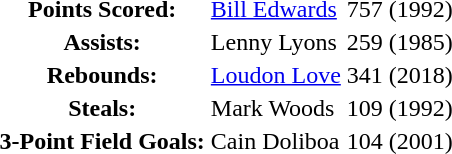<table class="toccolours">
<tr>
<th>Points Scored:</th>
<td><a href='#'>Bill Edwards</a></td>
<td>757</td>
<td>(1992)</td>
</tr>
<tr>
<th>Assists:</th>
<td>Lenny Lyons</td>
<td>259</td>
<td>(1985)</td>
</tr>
<tr>
<th>Rebounds:</th>
<td><a href='#'>Loudon Love</a></td>
<td>341</td>
<td>(2018)</td>
</tr>
<tr>
<th>Steals:</th>
<td>Mark Woods</td>
<td>109</td>
<td>(1992)</td>
</tr>
<tr>
<th>3-Point Field Goals:</th>
<td>Cain Doliboa</td>
<td>104</td>
<td>(2001)</td>
</tr>
</table>
